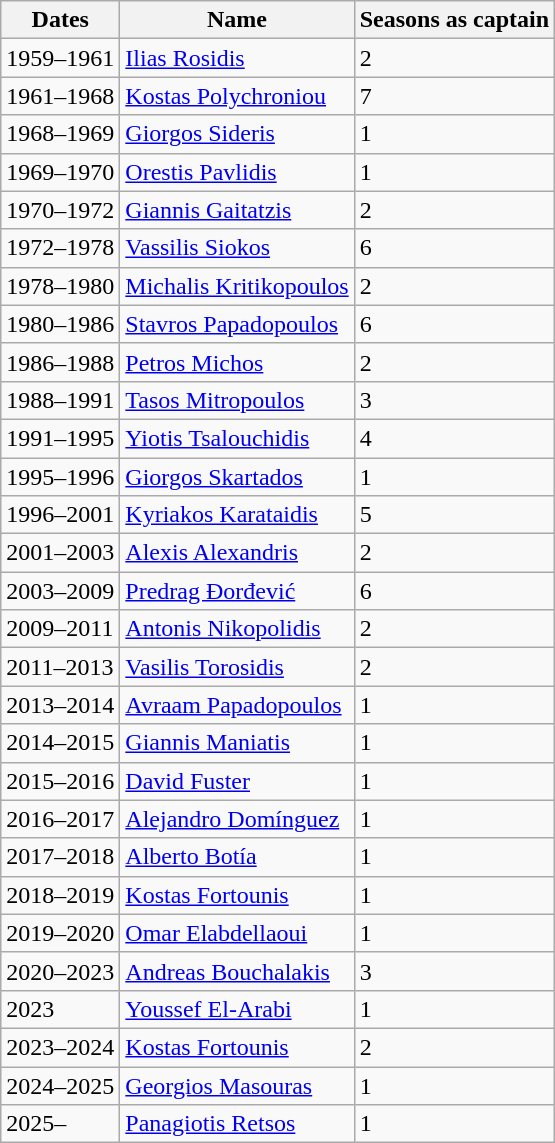<table class="wikitable plainrowheaders unsortable">
<tr>
<th scope="col">Dates</th>
<th scope="col">Name</th>
<th scope="col">Seasons as captain</th>
</tr>
<tr>
<td>1959–1961</td>
<td scope="row"> <a href='#'>Ilias Rosidis</a></td>
<td>2</td>
</tr>
<tr>
<td>1961–1968</td>
<td scope="row"> <a href='#'>Kostas Polychroniou</a></td>
<td>7</td>
</tr>
<tr>
<td>1968–1969</td>
<td scope="row"> <a href='#'>Giorgos Sideris</a></td>
<td>1</td>
</tr>
<tr>
<td>1969–1970</td>
<td scope="row"> <a href='#'>Orestis Pavlidis</a></td>
<td>1</td>
</tr>
<tr>
<td>1970–1972</td>
<td scope="row"> <a href='#'>Giannis Gaitatzis</a></td>
<td>2</td>
</tr>
<tr>
<td>1972–1978</td>
<td scope="row"> <a href='#'>Vassilis Siokos</a></td>
<td>6</td>
</tr>
<tr>
<td>1978–1980</td>
<td scope="row"> <a href='#'>Michalis Kritikopoulos</a></td>
<td>2</td>
</tr>
<tr>
<td>1980–1986</td>
<td scope="row"> <a href='#'>Stavros Papadopoulos</a></td>
<td>6</td>
</tr>
<tr>
<td>1986–1988</td>
<td scope="row"> <a href='#'>Petros Michos</a></td>
<td>2</td>
</tr>
<tr>
<td>1988–1991</td>
<td scope="row"> <a href='#'>Tasos Mitropoulos</a></td>
<td>3</td>
</tr>
<tr>
<td>1991–1995</td>
<td scope="row"> <a href='#'>Yiotis Tsalouchidis</a></td>
<td>4</td>
</tr>
<tr>
<td>1995–1996</td>
<td scope="row"> <a href='#'>Giorgos Skartados</a></td>
<td>1</td>
</tr>
<tr>
<td>1996–2001</td>
<td scope="row"> <a href='#'>Kyriakos Karataidis</a></td>
<td>5</td>
</tr>
<tr>
<td>2001–2003</td>
<td scope="row"> <a href='#'>Alexis Alexandris</a></td>
<td>2</td>
</tr>
<tr>
<td>2003–2009</td>
<td scope="row"> <a href='#'>Predrag Đorđević</a></td>
<td>6</td>
</tr>
<tr>
<td>2009–2011</td>
<td scope="row"> <a href='#'>Antonis Nikopolidis</a></td>
<td>2</td>
</tr>
<tr>
<td>2011–2013</td>
<td scope="row"> <a href='#'>Vasilis Torosidis</a></td>
<td>2</td>
</tr>
<tr>
<td>2013–2014</td>
<td scope="row"> <a href='#'>Avraam Papadopoulos</a></td>
<td>1</td>
</tr>
<tr>
<td>2014–2015</td>
<td scope="row"> <a href='#'>Giannis Maniatis</a></td>
<td>1</td>
</tr>
<tr>
<td>2015–2016</td>
<td scope="row"> <a href='#'>David Fuster</a></td>
<td>1</td>
</tr>
<tr>
<td>2016–2017</td>
<td scope="row"> <a href='#'>Alejandro Domínguez</a></td>
<td>1</td>
</tr>
<tr>
<td>2017–2018</td>
<td scope="row"> <a href='#'>Alberto Botía</a></td>
<td>1</td>
</tr>
<tr>
<td>2018–2019</td>
<td scope="row"> <a href='#'>Kostas Fortounis</a></td>
<td>1</td>
</tr>
<tr>
<td>2019–2020</td>
<td scope="row"> <a href='#'>Omar Elabdellaoui</a></td>
<td>1</td>
</tr>
<tr>
<td>2020–2023</td>
<td scope="row"> <a href='#'>Andreas Bouchalakis</a></td>
<td>3</td>
</tr>
<tr>
<td>2023</td>
<td scope="row"> <a href='#'>Youssef El-Arabi</a></td>
<td>1</td>
</tr>
<tr>
<td>2023–2024</td>
<td scope="row"> <a href='#'>Kostas Fortounis</a></td>
<td>2</td>
</tr>
<tr>
<td>2024–2025</td>
<td scope="row"> <a href='#'>Georgios Masouras</a></td>
<td>1</td>
</tr>
<tr>
<td>2025–</td>
<td scope="row"> <a href='#'>Panagiotis Retsos</a></td>
<td>1</td>
</tr>
</table>
